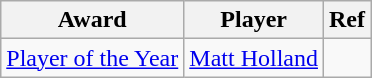<table class="wikitable" style="text-align:center">
<tr>
<th width=0%>Award</th>
<th width=0%>Player</th>
<th width=0%>Ref</th>
</tr>
<tr>
<td><a href='#'>Player of the Year</a></td>
<td> <a href='#'>Matt Holland</a></td>
<td></td>
</tr>
</table>
